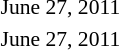<table style="font-size:90%">
<tr>
<td width=100>June 27, 2011</td>
<td width=150 align=right></td>
<td width=100 align=center></td>
<td width=150><strong></strong></td>
</tr>
<tr>
<td width=100>June 27, 2011</td>
<td width=150 align=right></td>
<td width=100 align=center></td>
<td width=150><strong></strong></td>
</tr>
</table>
